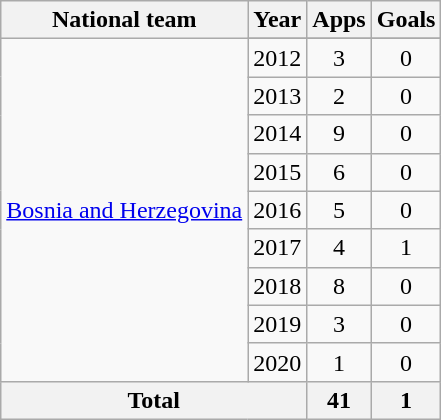<table class="wikitable" style="text-align:center">
<tr>
<th>National team</th>
<th>Year</th>
<th>Apps</th>
<th>Goals</th>
</tr>
<tr>
<td rowspan=10><a href='#'>Bosnia and Herzegovina</a></td>
</tr>
<tr>
<td>2012</td>
<td>3</td>
<td>0</td>
</tr>
<tr>
<td>2013</td>
<td>2</td>
<td>0</td>
</tr>
<tr>
<td>2014</td>
<td>9</td>
<td>0</td>
</tr>
<tr>
<td>2015</td>
<td>6</td>
<td>0</td>
</tr>
<tr>
<td>2016</td>
<td>5</td>
<td>0</td>
</tr>
<tr>
<td>2017</td>
<td>4</td>
<td>1</td>
</tr>
<tr>
<td>2018</td>
<td>8</td>
<td>0</td>
</tr>
<tr>
<td>2019</td>
<td>3</td>
<td>0</td>
</tr>
<tr>
<td>2020</td>
<td>1</td>
<td>0</td>
</tr>
<tr>
<th colspan=2>Total</th>
<th>41</th>
<th>1</th>
</tr>
</table>
